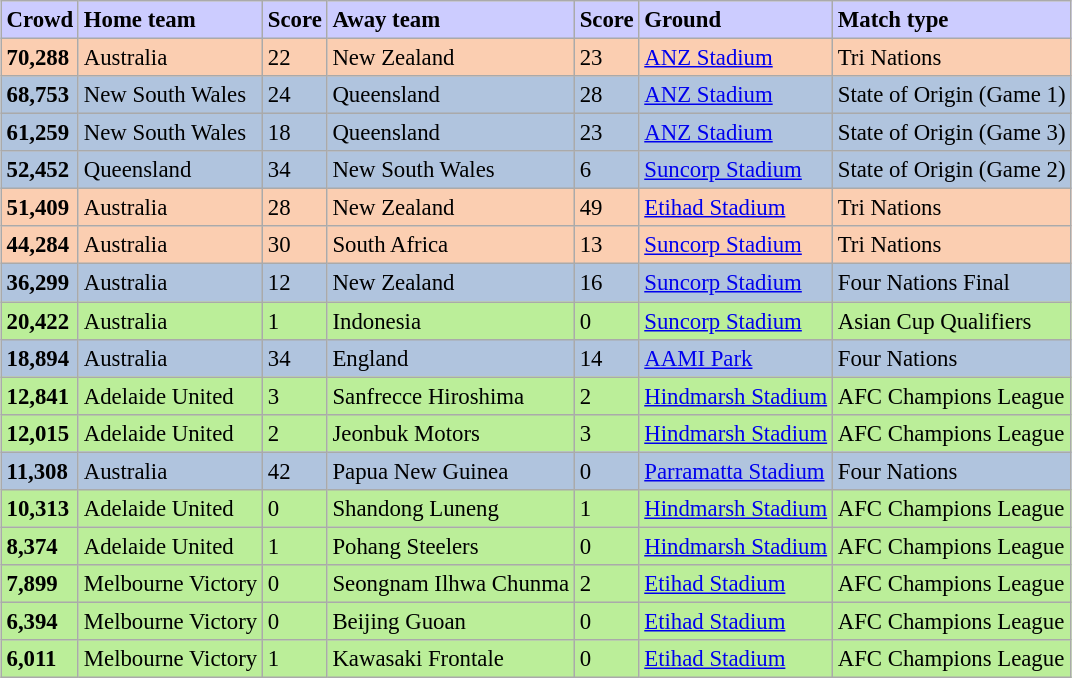<table class="wikitable sortable" style="font-size:95%; margin: 1em auto 1em auto;">
<tr style="background:#ccf;">
<td><strong>Crowd</strong></td>
<td><strong>Home team</strong></td>
<td><strong>Score</strong></td>
<td><strong>Away team</strong></td>
<td><strong>Score</strong></td>
<td><strong>Ground</strong></td>
<td><strong>Match type</strong></td>
</tr>
<tr style="background:#fbceb1;">
<td><strong>70,288</strong></td>
<td>Australia</td>
<td>22</td>
<td>New Zealand</td>
<td>23</td>
<td><a href='#'>ANZ Stadium</a></td>
<td>Tri Nations</td>
</tr>
<tr style="background:#b0c4de;">
<td><strong>68,753</strong></td>
<td>New South Wales</td>
<td>24</td>
<td>Queensland</td>
<td>28</td>
<td><a href='#'>ANZ Stadium</a></td>
<td>State of Origin (Game 1)</td>
</tr>
<tr style="background:#b0c4de;">
<td><strong>61,259</strong></td>
<td>New South Wales</td>
<td>18</td>
<td>Queensland</td>
<td>23</td>
<td><a href='#'>ANZ Stadium</a></td>
<td>State of Origin (Game 3)</td>
</tr>
<tr style="background:#b0c4de;">
<td><strong>52,452</strong></td>
<td>Queensland</td>
<td>34</td>
<td>New South Wales</td>
<td>6</td>
<td><a href='#'>Suncorp Stadium</a></td>
<td>State of Origin (Game 2)</td>
</tr>
<tr style="background:#fbceb1;">
<td><strong>51,409</strong></td>
<td>Australia</td>
<td>28</td>
<td>New Zealand</td>
<td>49</td>
<td><a href='#'>Etihad Stadium</a></td>
<td>Tri Nations</td>
</tr>
<tr style="background:#fbceb1;">
<td><strong>44,284</strong></td>
<td>Australia</td>
<td>30</td>
<td>South Africa</td>
<td>13</td>
<td><a href='#'>Suncorp Stadium</a></td>
<td>Tri Nations</td>
</tr>
<tr style="background:#b0c4de;">
<td><strong>36,299</strong></td>
<td>Australia</td>
<td>12</td>
<td>New Zealand</td>
<td>16</td>
<td><a href='#'>Suncorp Stadium</a></td>
<td>Four Nations Final</td>
</tr>
<tr style="background:#be9;">
<td><strong>20,422</strong></td>
<td>Australia</td>
<td>1</td>
<td>Indonesia</td>
<td>0</td>
<td><a href='#'>Suncorp Stadium</a></td>
<td>Asian Cup Qualifiers</td>
</tr>
<tr style="background:#b0c4de;">
<td><strong>18,894</strong></td>
<td>Australia</td>
<td>34</td>
<td>England</td>
<td>14</td>
<td><a href='#'>AAMI Park</a></td>
<td>Four Nations</td>
</tr>
<tr style="background:#be9;">
<td><strong>12,841</strong></td>
<td>Adelaide United</td>
<td>3</td>
<td>Sanfrecce Hiroshima</td>
<td>2</td>
<td><a href='#'>Hindmarsh Stadium</a></td>
<td>AFC Champions League</td>
</tr>
<tr style="background:#be9;">
<td><strong>12,015</strong></td>
<td>Adelaide United</td>
<td>2</td>
<td>Jeonbuk Motors</td>
<td>3</td>
<td><a href='#'>Hindmarsh Stadium</a></td>
<td>AFC Champions League</td>
</tr>
<tr style="background:#b0c4de;">
<td><strong>11,308</strong></td>
<td>Australia</td>
<td>42</td>
<td>Papua New Guinea</td>
<td>0</td>
<td><a href='#'>Parramatta Stadium</a></td>
<td>Four Nations</td>
</tr>
<tr style="background:#be9;">
<td><strong>10,313</strong></td>
<td>Adelaide United</td>
<td>0</td>
<td>Shandong Luneng</td>
<td>1</td>
<td><a href='#'>Hindmarsh Stadium</a></td>
<td>AFC Champions League</td>
</tr>
<tr style="background:#be9;">
<td><strong>8,374</strong></td>
<td>Adelaide United</td>
<td>1</td>
<td>Pohang Steelers</td>
<td>0</td>
<td><a href='#'>Hindmarsh Stadium</a></td>
<td>AFC Champions League</td>
</tr>
<tr style="background:#be9;">
<td><strong>7,899</strong></td>
<td>Melbourne Victory</td>
<td>0</td>
<td>Seongnam Ilhwa Chunma</td>
<td>2</td>
<td><a href='#'>Etihad Stadium</a></td>
<td>AFC Champions League</td>
</tr>
<tr style="background:#be9;">
<td><strong>6,394</strong></td>
<td>Melbourne Victory</td>
<td>0</td>
<td>Beijing Guoan</td>
<td>0</td>
<td><a href='#'>Etihad Stadium</a></td>
<td>AFC Champions League</td>
</tr>
<tr style="background:#be9;">
<td><strong>6,011</strong></td>
<td>Melbourne Victory</td>
<td>1</td>
<td>Kawasaki Frontale</td>
<td>0</td>
<td><a href='#'>Etihad Stadium</a></td>
<td>AFC Champions League</td>
</tr>
</table>
